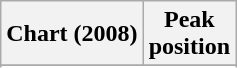<table class="wikitable plainrowheaders sortable">
<tr>
<th align="left">Chart (2008)</th>
<th align="center">Peak<br>position</th>
</tr>
<tr>
</tr>
<tr>
</tr>
<tr>
</tr>
<tr>
</tr>
<tr>
</tr>
<tr>
</tr>
<tr>
</tr>
<tr>
</tr>
</table>
